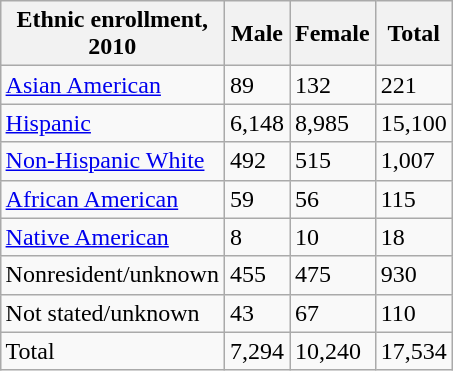<table class="wikitable sortable" style="float:right;">
<tr>
<th>Ethnic enrollment,<br> 2010</th>
<th>Male<br></th>
<th>Female<br></th>
<th>Total<br></th>
</tr>
<tr>
<td><a href='#'>Asian American</a></td>
<td>89</td>
<td>132</td>
<td>221</td>
</tr>
<tr>
<td><a href='#'>Hispanic</a></td>
<td>6,148</td>
<td>8,985</td>
<td>15,100</td>
</tr>
<tr>
<td><a href='#'>Non-Hispanic White</a></td>
<td>492</td>
<td>515</td>
<td>1,007</td>
</tr>
<tr>
<td><a href='#'>African American</a></td>
<td>59</td>
<td>56</td>
<td>115</td>
</tr>
<tr>
<td><a href='#'>Native American</a></td>
<td>8</td>
<td>10</td>
<td>18</td>
</tr>
<tr>
<td>Nonresident/unknown</td>
<td>455</td>
<td>475</td>
<td>930</td>
</tr>
<tr>
<td>Not stated/unknown</td>
<td>43</td>
<td>67</td>
<td>110</td>
</tr>
<tr>
<td>Total</td>
<td>7,294</td>
<td>10,240</td>
<td>17,534</td>
</tr>
</table>
